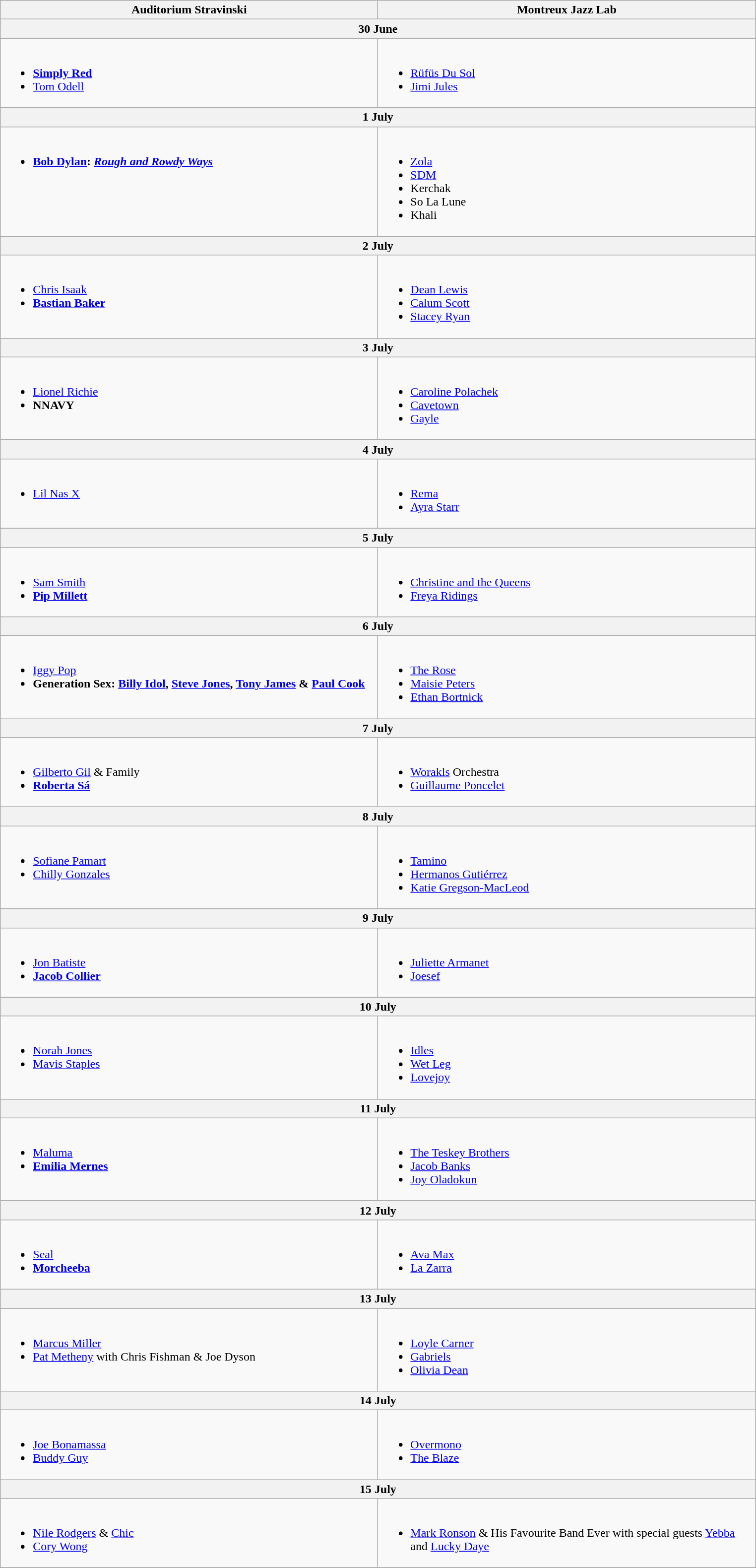<table class="wikitable">
<tr>
<th width="500">Auditorium Stravinski</th>
<th width="500">Montreux Jazz Lab</th>
</tr>
<tr>
<th colspan="2">30 June</th>
</tr>
<tr valign="top">
<td><br><ul><li><strong><a href='#'>Simply Red</a></strong></li><li><a href='#'>Tom Odell</a></li></ul></td>
<td><br><ul><li><a href='#'>Rüfüs Du Sol</a></li><li><a href='#'>Jimi Jules</a></li></ul></td>
</tr>
<tr>
<th colspan="2">1 July</th>
</tr>
<tr valign="top">
<td><br><ul><li><strong><a href='#'>Bob Dylan</a>: <em><a href='#'>Rough and Rowdy Ways</a><strong><em></li></ul></td>
<td><br><ul><li><a href='#'>Zola</a></li><li><a href='#'>SDM</a></li><li>Kerchak</li><li>So La Lune</li><li>Khali</li></ul></td>
</tr>
<tr>
<th colspan="2">2 July</th>
</tr>
<tr valign="top">
<td><br><ul><li></strong><a href='#'>Chris Isaak</a><strong></li><li><a href='#'>Bastian Baker</a></li></ul></td>
<td><br><ul><li><a href='#'>Dean Lewis</a></li><li><a href='#'>Calum Scott</a></li><li><a href='#'>Stacey Ryan</a></li></ul></td>
</tr>
<tr>
<th colspan="2">3 July</th>
</tr>
<tr valign="top">
<td><br><ul><li></strong><a href='#'>Lionel Richie</a><strong></li><li>NNAVY</li></ul></td>
<td><br><ul><li><a href='#'>Caroline Polachek</a></li><li><a href='#'>Cavetown</a></li><li><a href='#'>Gayle</a></li></ul></td>
</tr>
<tr>
<th colspan="2">4 July</th>
</tr>
<tr valign="top">
<td><br><ul><li></strong><a href='#'>Lil Nas X</a><strong></li></ul></td>
<td><br><ul><li><a href='#'>Rema</a></li><li><a href='#'>Ayra Starr</a></li></ul></td>
</tr>
<tr>
<th colspan="2">5 July</th>
</tr>
<tr valign="top">
<td><br><ul><li></strong><a href='#'>Sam Smith</a><strong></li><li><a href='#'>Pip Millett</a></li></ul></td>
<td><br><ul><li><a href='#'>Christine and the Queens</a></li><li><a href='#'>Freya Ridings</a></li></ul></td>
</tr>
<tr>
<th colspan="2">6 July</th>
</tr>
<tr valign="top">
<td><br><ul><li></strong><a href='#'>Iggy Pop</a><strong></li><li>Generation Sex: <a href='#'>Billy Idol</a>, <a href='#'>Steve Jones</a>, <a href='#'>Tony James</a> & <a href='#'>Paul Cook</a></li></ul></td>
<td><br><ul><li><a href='#'>The Rose</a></li><li><a href='#'>Maisie Peters</a></li><li><a href='#'>Ethan Bortnick</a></li></ul></td>
</tr>
<tr>
<th colspan="2">7 July</th>
</tr>
<tr valign="top">
<td><br><ul><li></strong><a href='#'>Gilberto Gil</a> & Family<strong></li><li><a href='#'>Roberta Sá</a></li></ul></td>
<td><br><ul><li><a href='#'>Worakls</a> Orchestra</li><li><a href='#'>Guillaume Poncelet</a></li></ul></td>
</tr>
<tr>
<th colspan="2">8 July</th>
</tr>
<tr valign="top">
<td><br><ul><li><a href='#'>Sofiane Pamart</a></li><li><a href='#'>Chilly Gonzales</a></li></ul></td>
<td><br><ul><li><a href='#'>Tamino</a></li><li><a href='#'>Hermanos Gutiérrez</a></li><li><a href='#'>Katie Gregson-MacLeod</a></li></ul></td>
</tr>
<tr>
<th colspan="2">9 July</th>
</tr>
<tr valign="top">
<td><br><ul><li></strong><a href='#'>Jon Batiste</a><strong></li><li><a href='#'>Jacob Collier</a></li></ul></td>
<td><br><ul><li><a href='#'>Juliette Armanet</a></li><li><a href='#'>Joesef</a></li></ul></td>
</tr>
<tr>
<th colspan="2">10 July</th>
</tr>
<tr valign="top">
<td><br><ul><li><a href='#'>Norah Jones</a></li><li><a href='#'>Mavis Staples</a></li></ul></td>
<td><br><ul><li><a href='#'>Idles</a></li><li><a href='#'>Wet Leg</a></li><li><a href='#'>Lovejoy</a></li></ul></td>
</tr>
<tr>
<th colspan="2">11 July</th>
</tr>
<tr valign="top">
<td><br><ul><li></strong><a href='#'>Maluma</a><strong></li><li><a href='#'>Emilia Mernes</a></li></ul></td>
<td><br><ul><li><a href='#'>The Teskey Brothers</a></li><li><a href='#'>Jacob Banks</a></li><li><a href='#'>Joy Oladokun</a></li></ul></td>
</tr>
<tr>
<th colspan="2">12 July</th>
</tr>
<tr valign="top">
<td><br><ul><li></strong><a href='#'>Seal</a><strong></li><li><a href='#'>Morcheeba</a></li></ul></td>
<td><br><ul><li><a href='#'>Ava Max</a></li><li><a href='#'>La Zarra</a></li></ul></td>
</tr>
<tr>
<th colspan="2">13 July</th>
</tr>
<tr valign="top">
<td><br><ul><li><a href='#'>Marcus Miller</a></li><li><a href='#'>Pat Metheny</a> with Chris Fishman & Joe Dyson</li></ul></td>
<td><br><ul><li><a href='#'>Loyle Carner</a></li><li><a href='#'>Gabriels</a></li><li><a href='#'>Olivia Dean</a></li></ul></td>
</tr>
<tr>
<th colspan="2">14 July</th>
</tr>
<tr valign="top">
<td><br><ul><li><a href='#'>Joe Bonamassa</a></li><li><a href='#'>Buddy Guy</a></li></ul></td>
<td><br><ul><li><a href='#'>Overmono</a></li><li><a href='#'>The Blaze</a></li></ul></td>
</tr>
<tr>
<th colspan="2">15 July</th>
</tr>
<tr valign="top">
<td><br><ul><li><a href='#'>Nile Rodgers</a> & <a href='#'>Chic</a></li><li><a href='#'>Cory Wong</a></li></ul></td>
<td><br><ul><li><a href='#'>Mark Ronson</a> & His Favourite Band Ever with special guests <a href='#'>Yebba</a> and <a href='#'>Lucky Daye</a></li></ul></td>
</tr>
<tr>
</tr>
</table>
